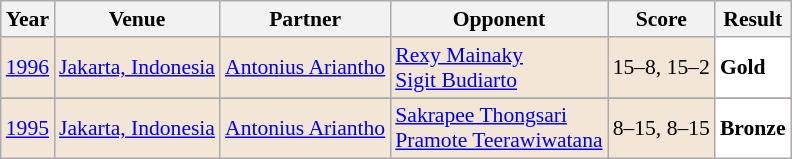<table class="sortable wikitable" style="font-size: 90%;">
<tr>
<th>Year</th>
<th>Venue</th>
<th>Partner</th>
<th>Opponent</th>
<th>Score</th>
<th>Result</th>
</tr>
<tr style="background:#F3E6D7">
<td align="center"><a href='#'>1996</a></td>
<td align="left"><a href='#'>Jakarta, Indonesia</a></td>
<td align="left"> <a href='#'>Antonius Ariantho</a></td>
<td align="left"> <a href='#'>Rexy Mainaky</a> <br>  <a href='#'>Sigit Budiarto</a></td>
<td align="left">15–8, 15–2</td>
<td style="text-align:left; background:white"> <strong>Gold</strong></td>
</tr>
<tr>
</tr>
<tr style="background:#F3E6D7">
<td align="center"><a href='#'>1995</a></td>
<td align="left"><a href='#'>Jakarta, Indonesia</a></td>
<td align="left"> <a href='#'>Antonius Ariantho</a></td>
<td align="left"> <a href='#'>Sakrapee Thongsari</a> <br>  <a href='#'>Pramote Teerawiwatana</a></td>
<td align="left">8–15, 8–15</td>
<td style="text-align:left; background:white"> <strong>Bronze</strong></td>
</tr>
</table>
